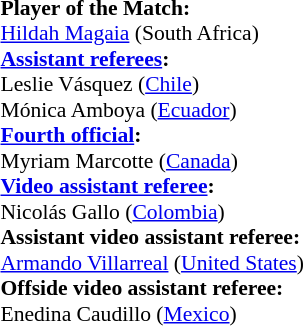<table style="width:100%; font-size:90%;">
<tr>
<td><br><strong>Player of the Match:</strong>
<br><a href='#'>Hildah Magaia</a> (South Africa)<br><strong><a href='#'>Assistant referees</a>:</strong>
<br>Leslie Vásquez (<a href='#'>Chile</a>)
<br>Mónica Amboya (<a href='#'>Ecuador</a>)
<br><strong><a href='#'>Fourth official</a>:</strong>
<br>Myriam Marcotte (<a href='#'>Canada</a>)
<br><strong><a href='#'>Video assistant referee</a>:</strong>
<br>Nicolás Gallo (<a href='#'>Colombia</a>)
<br><strong>Assistant video assistant referee:</strong>
<br><a href='#'>Armando Villarreal</a> (<a href='#'>United States</a>)
<br><strong>Offside video assistant referee:</strong>
<br>Enedina Caudillo (<a href='#'>Mexico</a>)</td>
</tr>
</table>
